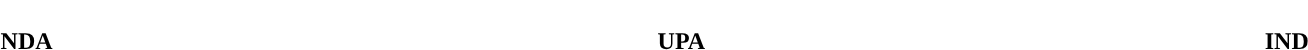<table style="width:100%; text-align:center;">
<tr style="color:white;">
<td style="background:"><strong>16</strong></td>
<td style="background:"><strong>9</strong></td>
<td style="background:"><strong>5</strong></td>
</tr>
<tr>
<td><span><strong>NDA</strong></span></td>
<td><span><strong>UPA</strong></span></td>
<td><span><strong>IND</strong></span></td>
</tr>
</table>
